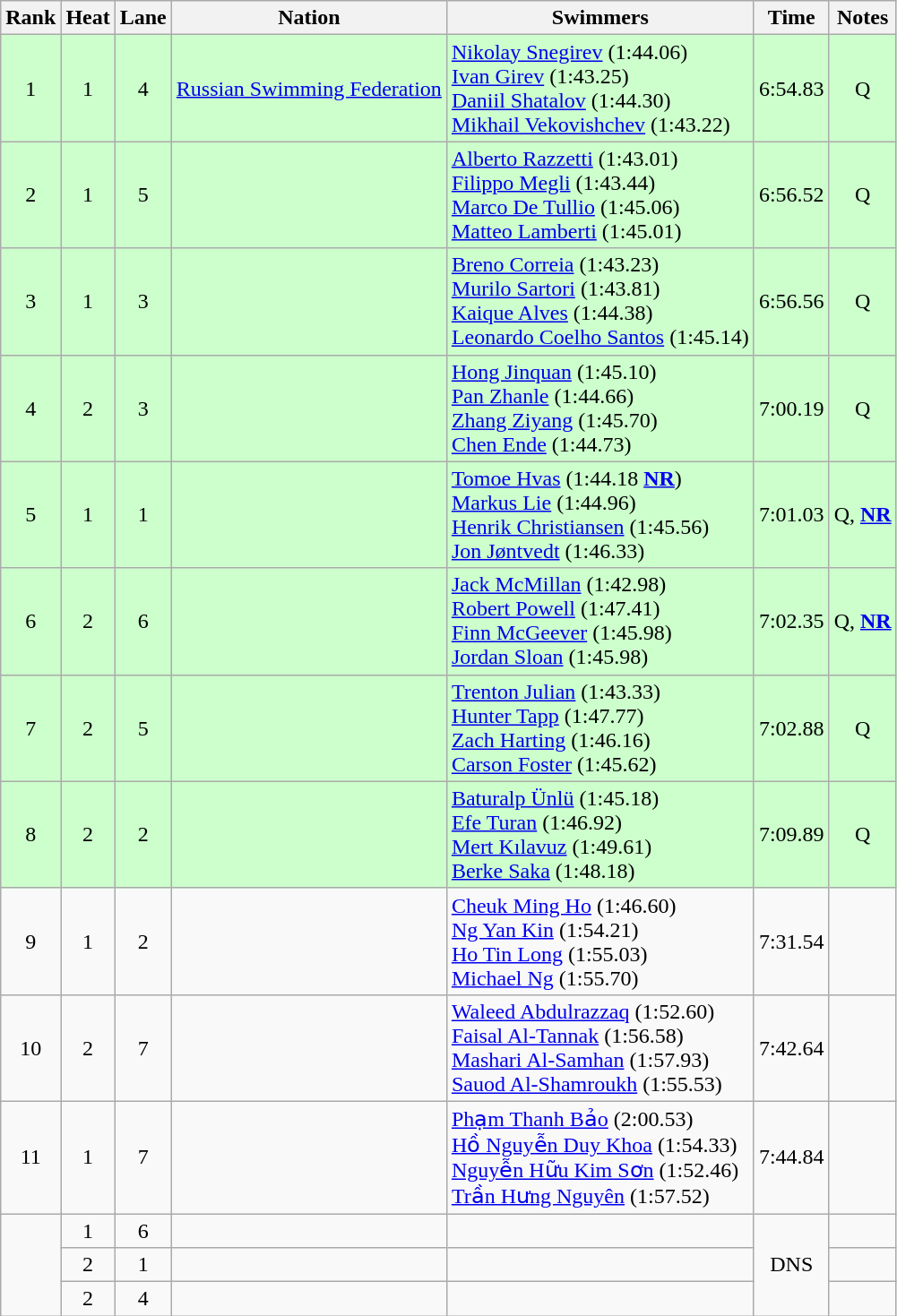<table class="wikitable sortable" style="text-align:center">
<tr>
<th>Rank</th>
<th>Heat</th>
<th>Lane</th>
<th>Nation</th>
<th>Swimmers</th>
<th>Time</th>
<th>Notes</th>
</tr>
<tr bgcolor=ccffcc>
<td>1</td>
<td>1</td>
<td>4</td>
<td align=left><a href='#'>Russian Swimming Federation</a></td>
<td align=left><a href='#'>Nikolay Snegirev</a> (1:44.06)<br><a href='#'>Ivan Girev</a> (1:43.25)<br><a href='#'>Daniil Shatalov</a> (1:44.30)<br><a href='#'>Mikhail Vekovishchev</a> (1:43.22)</td>
<td>6:54.83</td>
<td>Q</td>
</tr>
<tr bgcolor=ccffcc>
<td>2</td>
<td>1</td>
<td>5</td>
<td align=left></td>
<td align=left><a href='#'>Alberto Razzetti</a> (1:43.01)<br><a href='#'>Filippo Megli</a> (1:43.44)<br><a href='#'>Marco De Tullio</a> (1:45.06)<br><a href='#'>Matteo Lamberti</a> (1:45.01)</td>
<td>6:56.52</td>
<td>Q</td>
</tr>
<tr bgcolor=ccffcc>
<td>3</td>
<td>1</td>
<td>3</td>
<td align=left></td>
<td align=left><a href='#'>Breno Correia</a> (1:43.23)<br><a href='#'>Murilo Sartori</a> (1:43.81)<br><a href='#'>Kaique Alves</a> (1:44.38)<br><a href='#'>Leonardo Coelho Santos</a> (1:45.14)</td>
<td>6:56.56</td>
<td>Q</td>
</tr>
<tr bgcolor=ccffcc>
<td>4</td>
<td>2</td>
<td>3</td>
<td align=left></td>
<td align=left><a href='#'>Hong Jinquan</a> (1:45.10)<br><a href='#'>Pan Zhanle</a> (1:44.66)<br><a href='#'>Zhang Ziyang</a> (1:45.70)<br><a href='#'>Chen Ende</a> (1:44.73)</td>
<td>7:00.19</td>
<td>Q</td>
</tr>
<tr bgcolor=ccffcc>
<td>5</td>
<td>1</td>
<td>1</td>
<td align=left></td>
<td align=left><a href='#'>Tomoe Hvas</a> (1:44.18 <strong><a href='#'>NR</a></strong>)<br><a href='#'>Markus Lie</a> (1:44.96)<br><a href='#'>Henrik Christiansen</a> (1:45.56)<br><a href='#'>Jon Jøntvedt</a> (1:46.33)</td>
<td>7:01.03</td>
<td>Q, <strong><a href='#'>NR</a></strong></td>
</tr>
<tr bgcolor=ccffcc>
<td>6</td>
<td>2</td>
<td>6</td>
<td align=left></td>
<td align=left><a href='#'>Jack McMillan</a> (1:42.98)<br><a href='#'>Robert Powell</a> (1:47.41)<br><a href='#'>Finn McGeever</a> (1:45.98)<br><a href='#'>Jordan Sloan</a> (1:45.98)</td>
<td>7:02.35</td>
<td>Q, <strong><a href='#'>NR</a></strong></td>
</tr>
<tr bgcolor=ccffcc>
<td>7</td>
<td>2</td>
<td>5</td>
<td align=left></td>
<td align=left><a href='#'>Trenton Julian</a> (1:43.33)<br><a href='#'>Hunter Tapp</a> (1:47.77)<br><a href='#'>Zach Harting</a> (1:46.16)<br><a href='#'>Carson Foster</a> (1:45.62)</td>
<td>7:02.88</td>
<td>Q</td>
</tr>
<tr bgcolor=ccffcc>
<td>8</td>
<td>2</td>
<td>2</td>
<td align=left></td>
<td align=left><a href='#'>Baturalp Ünlü</a> (1:45.18)<br><a href='#'>Efe Turan</a> (1:46.92)<br><a href='#'>Mert Kılavuz</a> (1:49.61)<br><a href='#'>Berke Saka</a> (1:48.18)</td>
<td>7:09.89</td>
<td>Q</td>
</tr>
<tr>
<td>9</td>
<td>1</td>
<td>2</td>
<td align=left></td>
<td align=left><a href='#'>Cheuk Ming Ho</a> (1:46.60)<br><a href='#'>Ng Yan Kin</a> (1:54.21)<br><a href='#'>Ho Tin Long</a> (1:55.03)<br><a href='#'>Michael Ng</a> (1:55.70)</td>
<td>7:31.54</td>
<td></td>
</tr>
<tr>
<td>10</td>
<td>2</td>
<td>7</td>
<td align=left></td>
<td align=left><a href='#'>Waleed Abdulrazzaq</a> (1:52.60)<br><a href='#'>Faisal Al-Tannak</a> (1:56.58)<br><a href='#'>Mashari Al-Samhan</a> (1:57.93)<br><a href='#'>Sauod Al-Shamroukh</a> (1:55.53)</td>
<td>7:42.64</td>
<td></td>
</tr>
<tr>
<td>11</td>
<td>1</td>
<td>7</td>
<td align=left></td>
<td align=left><a href='#'>Phạm Thanh Bảo</a> (2:00.53)<br><a href='#'>Hồ Nguyễn Duy Khoa</a> (1:54.33)<br><a href='#'>Nguyễn Hữu Kim Sơn</a> (1:52.46)<br><a href='#'>Trần Hưng Nguyên</a> (1:57.52)</td>
<td>7:44.84</td>
<td></td>
</tr>
<tr>
<td rowspan=3></td>
<td>1</td>
<td>6</td>
<td align=left></td>
<td align=left></td>
<td rowspan=3>DNS</td>
<td></td>
</tr>
<tr>
<td>2</td>
<td>1</td>
<td align=left></td>
<td align=left></td>
<td></td>
</tr>
<tr>
<td>2</td>
<td>4</td>
<td align=left></td>
<td align=left></td>
<td></td>
</tr>
</table>
